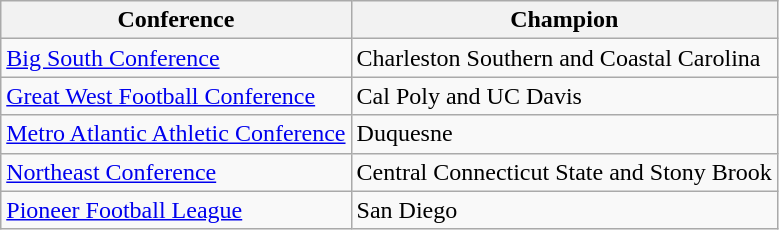<table class="wikitable">
<tr>
<th>Conference</th>
<th>Champion</th>
</tr>
<tr>
<td><a href='#'>Big South Conference</a></td>
<td>Charleston Southern and Coastal Carolina</td>
</tr>
<tr>
<td><a href='#'>Great West Football Conference</a></td>
<td>Cal Poly and UC Davis</td>
</tr>
<tr>
<td><a href='#'>Metro Atlantic Athletic Conference</a></td>
<td>Duquesne</td>
</tr>
<tr>
<td><a href='#'>Northeast Conference</a></td>
<td>Central Connecticut State and Stony Brook</td>
</tr>
<tr>
<td><a href='#'>Pioneer Football League</a></td>
<td>San Diego</td>
</tr>
</table>
